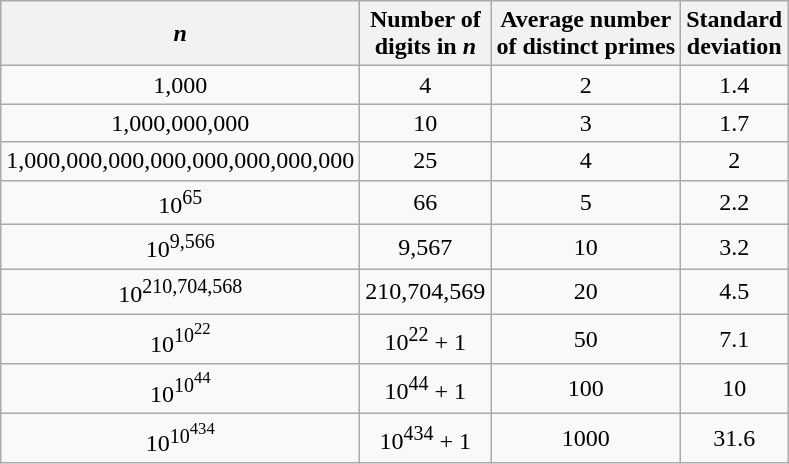<table class="wikitable" border="2" style="text-align:center">
<tr>
<th><em>n</em></th>
<th>Number of<br>digits in <em>n</em></th>
<th>Average number<br>of distinct primes</th>
<th>Standard<br>deviation</th>
</tr>
<tr>
<td>1,000</td>
<td>4</td>
<td>2</td>
<td>1.4</td>
</tr>
<tr>
<td>1,000,000,000</td>
<td>10</td>
<td>3</td>
<td>1.7</td>
</tr>
<tr>
<td>1,000,000,000,000,000,000,000,000</td>
<td>25</td>
<td>4</td>
<td>2</td>
</tr>
<tr>
<td>10<sup>65</sup></td>
<td>66</td>
<td>5</td>
<td>2.2</td>
</tr>
<tr>
<td>10<sup>9,566</sup></td>
<td>9,567</td>
<td>10</td>
<td>3.2</td>
</tr>
<tr>
<td>10<sup>210,704,568</sup></td>
<td>210,704,569</td>
<td>20</td>
<td>4.5</td>
</tr>
<tr>
<td>10<sup>10<sup>22</sup></sup></td>
<td>10<sup>22</sup> + 1</td>
<td>50</td>
<td>7.1</td>
</tr>
<tr>
<td>10<sup>10<sup>44</sup></sup></td>
<td>10<sup>44</sup> + 1</td>
<td>100</td>
<td>10</td>
</tr>
<tr>
<td>10<sup>10<sup>434</sup></sup></td>
<td>10<sup>434</sup> + 1</td>
<td>1000</td>
<td>31.6</td>
</tr>
</table>
